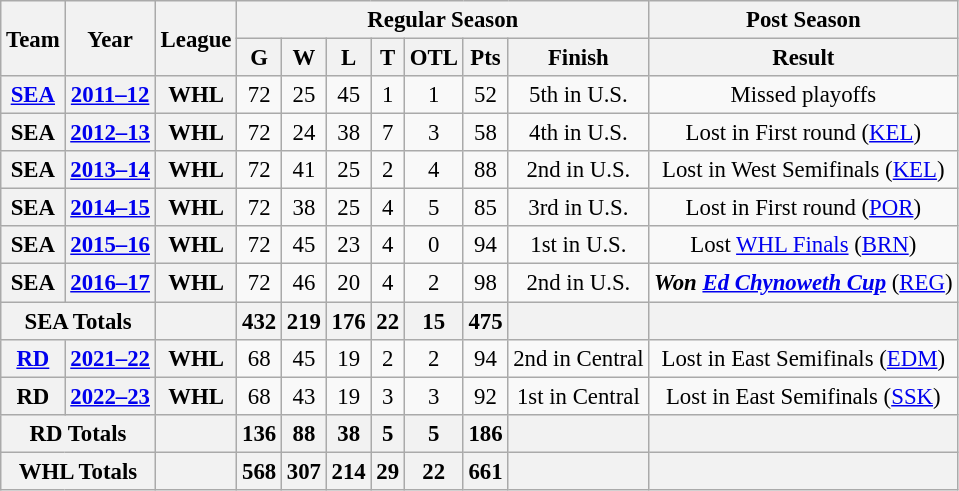<table class="wikitable" style="font-size: 95%; text-align:center;">
<tr>
<th rowspan="2">Team</th>
<th rowspan="2">Year</th>
<th rowspan="2">League</th>
<th colspan="7">Regular Season</th>
<th colspan="1">Post Season</th>
</tr>
<tr>
<th>G</th>
<th>W</th>
<th>L</th>
<th>T</th>
<th>OTL</th>
<th>Pts</th>
<th>Finish</th>
<th>Result</th>
</tr>
<tr>
<th><a href='#'>SEA</a></th>
<th><a href='#'>2011–12</a></th>
<th>WHL</th>
<td>72</td>
<td>25</td>
<td>45</td>
<td>1</td>
<td>1</td>
<td>52</td>
<td>5th in U.S.</td>
<td>Missed playoffs</td>
</tr>
<tr>
<th>SEA</th>
<th><a href='#'>2012–13</a></th>
<th>WHL</th>
<td>72</td>
<td>24</td>
<td>38</td>
<td>7</td>
<td>3</td>
<td>58</td>
<td>4th in U.S.</td>
<td>Lost in First round (<a href='#'>KEL</a>)</td>
</tr>
<tr>
<th>SEA</th>
<th><a href='#'>2013–14</a></th>
<th>WHL</th>
<td>72</td>
<td>41</td>
<td>25</td>
<td>2</td>
<td>4</td>
<td>88</td>
<td>2nd in U.S.</td>
<td>Lost in West Semifinals (<a href='#'>KEL</a>)</td>
</tr>
<tr>
<th>SEA</th>
<th><a href='#'>2014–15</a></th>
<th>WHL</th>
<td>72</td>
<td>38</td>
<td>25</td>
<td>4</td>
<td>5</td>
<td>85</td>
<td>3rd in U.S.</td>
<td>Lost in First round (<a href='#'>POR</a>)</td>
</tr>
<tr>
<th>SEA</th>
<th><a href='#'>2015–16</a></th>
<th>WHL</th>
<td>72</td>
<td>45</td>
<td>23</td>
<td>4</td>
<td>0</td>
<td>94</td>
<td>1st in U.S.</td>
<td>Lost <a href='#'>WHL Finals</a> (<a href='#'>BRN</a>)</td>
</tr>
<tr>
<th>SEA</th>
<th><a href='#'>2016–17</a></th>
<th>WHL</th>
<td>72</td>
<td>46</td>
<td>20</td>
<td>4</td>
<td>2</td>
<td>98</td>
<td>2nd in U.S.</td>
<td><strong><em>Won <a href='#'>Ed Chynoweth Cup</a></em></strong> (<a href='#'>REG</a>)</td>
</tr>
<tr>
<th colspan="2">SEA Totals</th>
<th></th>
<th>432</th>
<th>219</th>
<th>176</th>
<th>22</th>
<th>15</th>
<th>475</th>
<th></th>
<th></th>
</tr>
<tr>
<th><a href='#'>RD</a></th>
<th><a href='#'>2021–22</a></th>
<th>WHL</th>
<td>68</td>
<td>45</td>
<td>19</td>
<td>2</td>
<td>2</td>
<td>94</td>
<td>2nd in Central</td>
<td>Lost in East Semifinals (<a href='#'>EDM</a>)</td>
</tr>
<tr>
<th>RD</th>
<th><a href='#'>2022–23</a></th>
<th>WHL</th>
<td>68</td>
<td>43</td>
<td>19</td>
<td>3</td>
<td>3</td>
<td>92</td>
<td>1st in Central</td>
<td>Lost in East Semifinals (<a href='#'>SSK</a>)</td>
</tr>
<tr>
<th colspan="2">RD Totals</th>
<th></th>
<th>136</th>
<th>88</th>
<th>38</th>
<th>5</th>
<th>5</th>
<th>186</th>
<th></th>
<th></th>
</tr>
<tr>
<th colspan="2">WHL Totals</th>
<th></th>
<th>568</th>
<th>307</th>
<th>214</th>
<th>29</th>
<th>22</th>
<th>661</th>
<th></th>
<th></th>
</tr>
</table>
